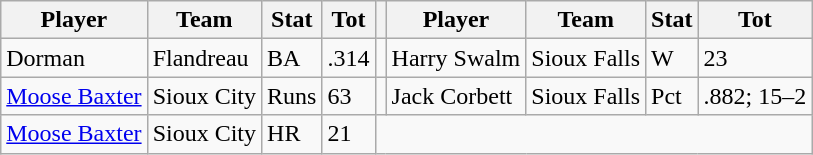<table class="wikitable">
<tr>
<th>Player</th>
<th>Team</th>
<th>Stat</th>
<th>Tot</th>
<th></th>
<th>Player</th>
<th>Team</th>
<th>Stat</th>
<th>Tot</th>
</tr>
<tr>
<td>Dorman</td>
<td>Flandreau</td>
<td>BA</td>
<td>.314</td>
<td></td>
<td>Harry Swalm</td>
<td>Sioux Falls</td>
<td>W</td>
<td>23</td>
</tr>
<tr>
<td><a href='#'>Moose Baxter</a></td>
<td>Sioux City</td>
<td>Runs</td>
<td>63</td>
<td></td>
<td>Jack Corbett</td>
<td>Sioux Falls</td>
<td>Pct</td>
<td>.882; 15–2</td>
</tr>
<tr>
<td><a href='#'>Moose Baxter</a></td>
<td>Sioux City</td>
<td>HR</td>
<td>21</td>
</tr>
</table>
